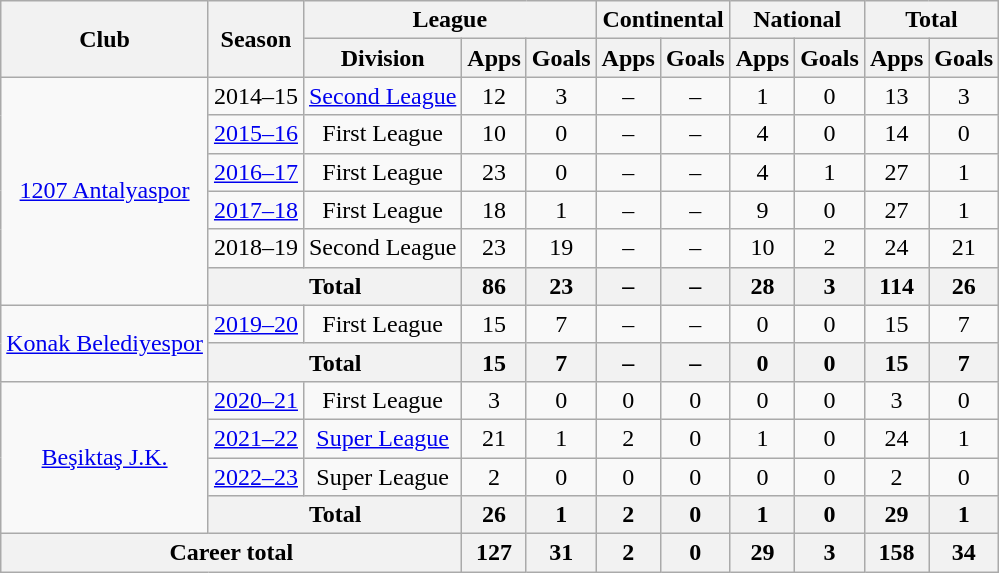<table class="wikitable" style="text-align: center;">
<tr>
<th rowspan=2>Club</th>
<th rowspan=2>Season</th>
<th colspan=3>League</th>
<th colspan=2>Continental</th>
<th colspan=2>National</th>
<th colspan=2>Total</th>
</tr>
<tr>
<th>Division</th>
<th>Apps</th>
<th>Goals</th>
<th>Apps</th>
<th>Goals</th>
<th>Apps</th>
<th>Goals</th>
<th>Apps</th>
<th>Goals</th>
</tr>
<tr>
<td rowspan=6><a href='#'>1207 Antalyaspor</a></td>
<td>2014–15</td>
<td><a href='#'>Second League</a></td>
<td>12</td>
<td>3</td>
<td>–</td>
<td>–</td>
<td>1</td>
<td>0</td>
<td>13</td>
<td>3</td>
</tr>
<tr>
<td><a href='#'>2015–16</a></td>
<td>First League</td>
<td>10</td>
<td>0</td>
<td>–</td>
<td>–</td>
<td>4</td>
<td>0</td>
<td>14</td>
<td>0</td>
</tr>
<tr>
<td><a href='#'>2016–17</a></td>
<td>First League</td>
<td>23</td>
<td>0</td>
<td>–</td>
<td>–</td>
<td>4</td>
<td>1</td>
<td>27</td>
<td>1</td>
</tr>
<tr>
<td><a href='#'>2017–18</a></td>
<td>First League</td>
<td>18</td>
<td>1</td>
<td>–</td>
<td>–</td>
<td>9</td>
<td>0</td>
<td>27</td>
<td>1</td>
</tr>
<tr>
<td>2018–19</td>
<td>Second League</td>
<td>23</td>
<td>19</td>
<td>–</td>
<td>–</td>
<td>10</td>
<td>2</td>
<td>24</td>
<td>21</td>
</tr>
<tr>
<th colspan=2>Total</th>
<th>86</th>
<th>23</th>
<th>–</th>
<th>–</th>
<th>28</th>
<th>3</th>
<th>114</th>
<th>26</th>
</tr>
<tr>
<td rowspan=2><a href='#'>Konak Belediyespor</a></td>
<td><a href='#'>2019–20</a></td>
<td>First League</td>
<td>15</td>
<td>7</td>
<td>–</td>
<td>–</td>
<td>0</td>
<td>0</td>
<td>15</td>
<td>7</td>
</tr>
<tr>
<th colspan=2>Total</th>
<th>15</th>
<th>7</th>
<th>–</th>
<th>–</th>
<th>0</th>
<th>0</th>
<th>15</th>
<th>7</th>
</tr>
<tr>
<td rowspan=4><a href='#'>Beşiktaş J.K.</a></td>
<td><a href='#'>2020–21</a></td>
<td>First League</td>
<td>3</td>
<td>0</td>
<td>0</td>
<td>0</td>
<td>0</td>
<td>0</td>
<td>3</td>
<td>0</td>
</tr>
<tr>
<td><a href='#'>2021–22</a></td>
<td><a href='#'>Super League</a></td>
<td>21</td>
<td>1</td>
<td>2</td>
<td>0</td>
<td>1</td>
<td>0</td>
<td>24</td>
<td>1</td>
</tr>
<tr>
<td><a href='#'>2022–23</a></td>
<td>Super League</td>
<td>2</td>
<td>0</td>
<td>0</td>
<td>0</td>
<td>0</td>
<td>0</td>
<td>2</td>
<td>0</td>
</tr>
<tr>
<th colspan=2>Total</th>
<th>26</th>
<th>1</th>
<th>2</th>
<th>0</th>
<th>1</th>
<th>0</th>
<th>29</th>
<th>1</th>
</tr>
<tr>
<th colspan=3>Career total</th>
<th>127</th>
<th>31</th>
<th>2</th>
<th>0</th>
<th>29</th>
<th>3</th>
<th>158</th>
<th>34</th>
</tr>
</table>
